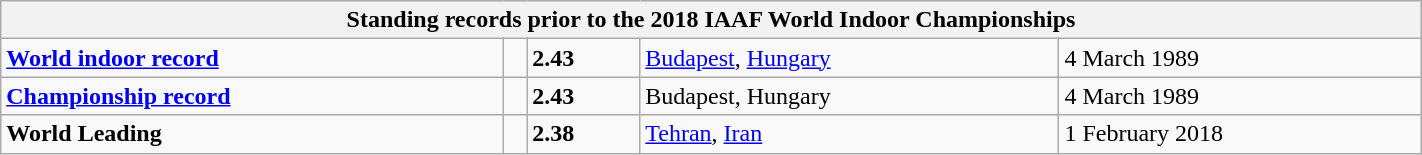<table class="wikitable" width=75%>
<tr>
<th colspan="5">Standing records prior to the 2018 IAAF World Indoor Championships</th>
</tr>
<tr>
<td><strong><a href='#'>World indoor record</a></strong></td>
<td></td>
<td><strong>2.43</strong></td>
<td><a href='#'>Budapest</a>, <a href='#'>Hungary</a></td>
<td>4 March 1989</td>
</tr>
<tr>
<td><strong><a href='#'>Championship record</a></strong></td>
<td></td>
<td><strong>2.43</strong></td>
<td>Budapest, Hungary</td>
<td>4 March 1989</td>
</tr>
<tr>
<td><strong>World Leading</strong></td>
<td></td>
<td><strong>2.38</strong></td>
<td><a href='#'>Tehran</a>, <a href='#'>Iran</a></td>
<td>1 February 2018</td>
</tr>
</table>
